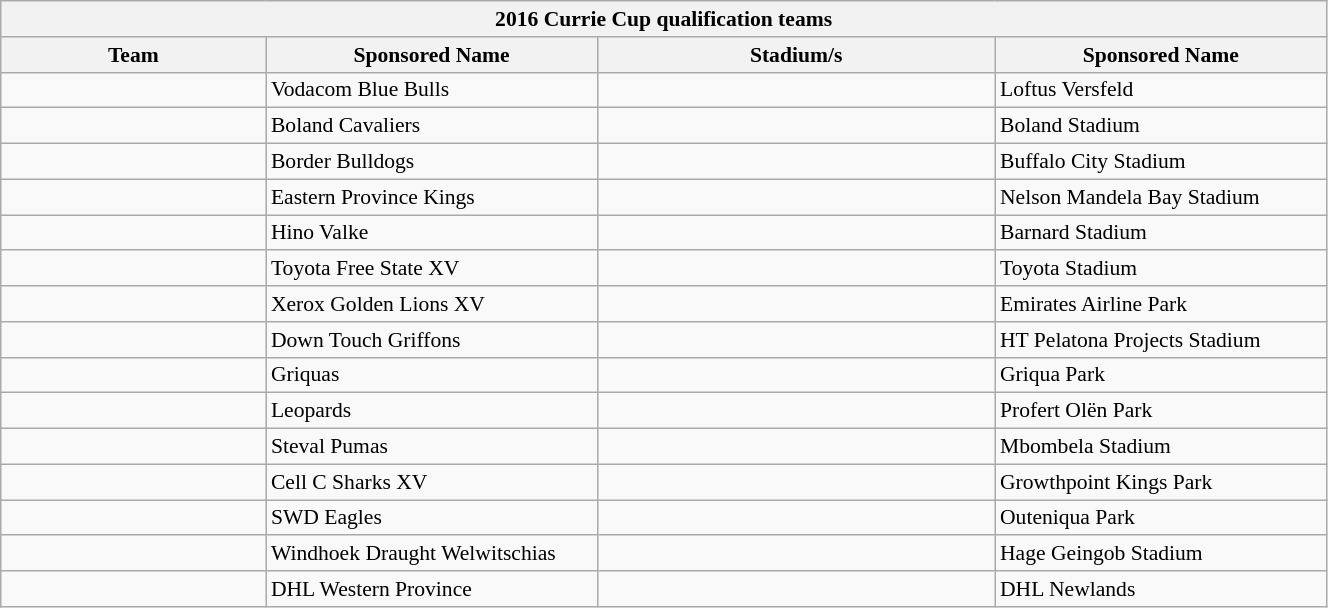<table class="wikitable collapsible sortable" style="text-align:left; font-size:90%; width:70%;">
<tr>
<th colspan="100%" align=center>2016 Currie Cup qualification teams</th>
</tr>
<tr>
<th width="20%">Team</th>
<th width="25%">Sponsored Name</th>
<th width="30%">Stadium/s</th>
<th width="25%">Sponsored Name</th>
</tr>
<tr>
<td></td>
<td>Vodacom Blue Bulls</td>
<td></td>
<td>Loftus Versfeld</td>
</tr>
<tr>
<td></td>
<td>Boland Cavaliers</td>
<td></td>
<td>Boland Stadium</td>
</tr>
<tr>
<td></td>
<td>Border Bulldogs</td>
<td></td>
<td>Buffalo City Stadium</td>
</tr>
<tr>
<td></td>
<td>Eastern Province Kings</td>
<td></td>
<td>Nelson Mandela Bay Stadium</td>
</tr>
<tr>
<td></td>
<td>Hino Valke</td>
<td></td>
<td>Barnard Stadium</td>
</tr>
<tr>
<td></td>
<td>Toyota Free State XV</td>
<td></td>
<td>Toyota Stadium</td>
</tr>
<tr>
<td></td>
<td>Xerox Golden Lions XV</td>
<td></td>
<td>Emirates Airline Park</td>
</tr>
<tr>
<td></td>
<td>Down Touch Griffons</td>
<td></td>
<td>HT Pelatona Projects Stadium</td>
</tr>
<tr>
<td></td>
<td>Griquas</td>
<td></td>
<td>Griqua Park</td>
</tr>
<tr>
<td></td>
<td>Leopards</td>
<td></td>
<td>Profert Olën Park</td>
</tr>
<tr>
<td></td>
<td>Steval Pumas</td>
<td></td>
<td>Mbombela Stadium</td>
</tr>
<tr>
<td></td>
<td>Cell C Sharks XV</td>
<td></td>
<td>Growthpoint Kings Park</td>
</tr>
<tr>
<td></td>
<td>SWD Eagles</td>
<td></td>
<td>Outeniqua Park</td>
</tr>
<tr>
<td></td>
<td>Windhoek Draught Welwitschias</td>
<td></td>
<td>Hage Geingob Stadium</td>
</tr>
<tr>
<td></td>
<td>DHL Western Province</td>
<td></td>
<td>DHL Newlands</td>
</tr>
</table>
